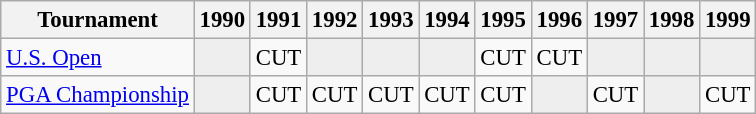<table class="wikitable" style="font-size:95%;text-align:center;">
<tr>
<th>Tournament</th>
<th>1990</th>
<th>1991</th>
<th>1992</th>
<th>1993</th>
<th>1994</th>
<th>1995</th>
<th>1996</th>
<th>1997</th>
<th>1998</th>
<th>1999</th>
</tr>
<tr>
<td align=left><a href='#'>U.S. Open</a></td>
<td style="background:#eeeeee;"></td>
<td>CUT</td>
<td style="background:#eeeeee;"></td>
<td style="background:#eeeeee;"></td>
<td style="background:#eeeeee;"></td>
<td>CUT</td>
<td>CUT</td>
<td style="background:#eeeeee;"></td>
<td style="background:#eeeeee;"></td>
<td style="background:#eeeeee;"></td>
</tr>
<tr>
<td align=left><a href='#'>PGA Championship</a></td>
<td style="background:#eeeeee;"></td>
<td>CUT</td>
<td>CUT</td>
<td>CUT</td>
<td>CUT</td>
<td>CUT</td>
<td style="background:#eeeeee;"></td>
<td>CUT</td>
<td style="background:#eeeeee;"></td>
<td>CUT</td>
</tr>
</table>
